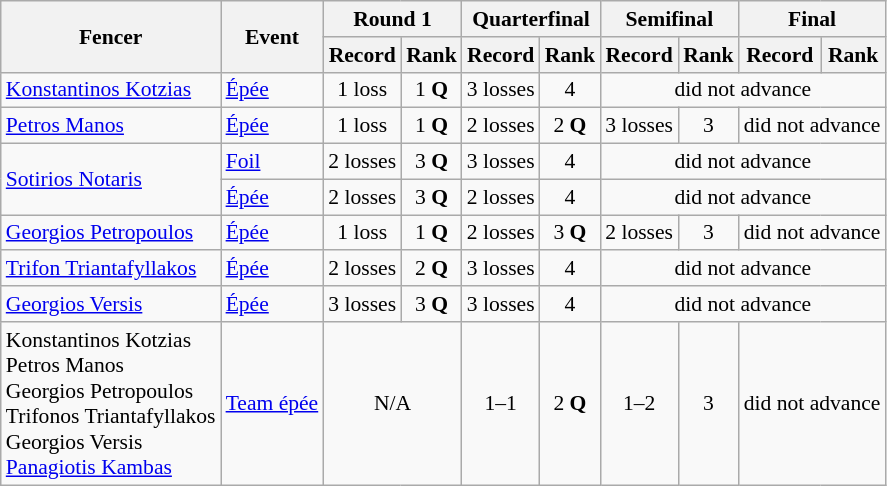<table class=wikitable style="font-size:90%">
<tr>
<th rowspan="2">Fencer</th>
<th rowspan="2">Event</th>
<th colspan="2">Round 1</th>
<th colspan="2">Quarterfinal</th>
<th colspan="2">Semifinal</th>
<th colspan="2">Final</th>
</tr>
<tr>
<th>Record</th>
<th>Rank</th>
<th>Record</th>
<th>Rank</th>
<th>Record</th>
<th>Rank</th>
<th>Record</th>
<th>Rank</th>
</tr>
<tr>
<td><a href='#'>Konstantinos Kotzias</a></td>
<td><a href='#'>Épée</a></td>
<td align=center>1 loss</td>
<td align=center>1 <strong>Q</strong></td>
<td align=center>3 losses</td>
<td align=center>4</td>
<td align=center colspan=4>did not advance</td>
</tr>
<tr>
<td><a href='#'>Petros Manos</a></td>
<td><a href='#'>Épée</a></td>
<td align=center>1 loss</td>
<td align=center>1 <strong>Q</strong></td>
<td align=center>2 losses</td>
<td align=center>2 <strong>Q</strong></td>
<td align=center>3 losses</td>
<td align=center>3</td>
<td align=center colspan=2>did not advance</td>
</tr>
<tr>
<td rowspan=2><a href='#'>Sotirios Notaris</a></td>
<td><a href='#'>Foil</a></td>
<td align=center>2 losses</td>
<td align=center>3 <strong>Q</strong></td>
<td align=center>3 losses</td>
<td align=center>4</td>
<td align=center colspan=4>did not advance</td>
</tr>
<tr>
<td><a href='#'>Épée</a></td>
<td align=center>2 losses</td>
<td align=center>3 <strong>Q</strong></td>
<td align=center>2 losses</td>
<td align=center>4</td>
<td align=center colspan=4>did not advance</td>
</tr>
<tr>
<td><a href='#'>Georgios Petropoulos</a></td>
<td><a href='#'>Épée</a></td>
<td align=center>1 loss</td>
<td align=center>1 <strong>Q</strong></td>
<td align=center>2 losses</td>
<td align=center>3 <strong>Q</strong></td>
<td align=center>2 losses</td>
<td align=center>3</td>
<td align=center colspan=2>did not advance</td>
</tr>
<tr>
<td><a href='#'>Trifon Triantafyllakos</a></td>
<td><a href='#'>Épée</a></td>
<td align=center>2 losses</td>
<td align=center>2 <strong>Q</strong></td>
<td align=center>3 losses</td>
<td align=center>4</td>
<td align=center colspan=4>did not advance</td>
</tr>
<tr>
<td><a href='#'>Georgios Versis</a></td>
<td><a href='#'>Épée</a></td>
<td align=center>3 losses</td>
<td align=center>3 <strong>Q</strong></td>
<td align=center>3 losses</td>
<td align=center>4</td>
<td align=center colspan=4>did not advance</td>
</tr>
<tr>
<td>Konstantinos Kotzias <br> Petros Manos <br> Georgios Petropoulos <br> Trifonos Triantafyllakos <br> Georgios Versis<br><a href='#'>Panagiotis Kambas</a></td>
<td><a href='#'>Team épée</a></td>
<td align=center colspan=2>N/A</td>
<td align=center>1–1</td>
<td align=center>2 <strong>Q</strong></td>
<td align=center>1–2</td>
<td align=center>3</td>
<td align=center colspan=2>did not advance</td>
</tr>
</table>
